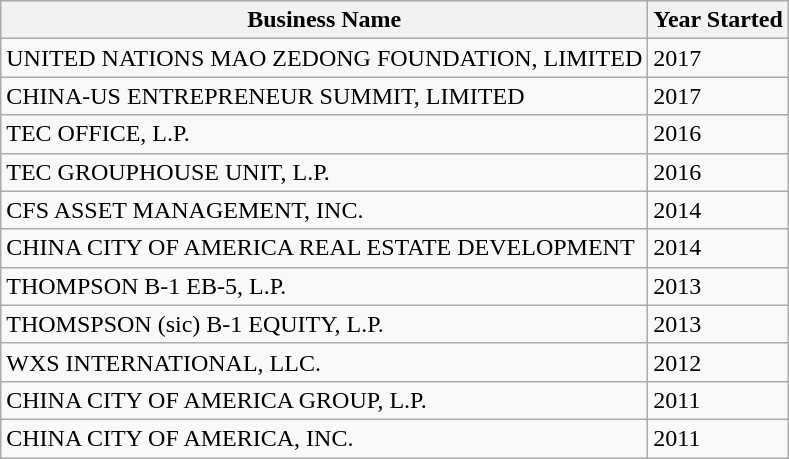<table class="wikitable">
<tr>
<th>Business Name</th>
<th>Year Started</th>
</tr>
<tr>
<td>UNITED NATIONS MAO ZEDONG FOUNDATION, LIMITED</td>
<td>2017</td>
</tr>
<tr>
<td>CHINA-US ENTREPRENEUR SUMMIT, LIMITED</td>
<td>2017</td>
</tr>
<tr>
<td>TEC OFFICE, L.P.</td>
<td>2016</td>
</tr>
<tr>
<td>TEC GROUPHOUSE UNIT, L.P.</td>
<td>2016</td>
</tr>
<tr>
<td>CFS ASSET MANAGEMENT, INC.</td>
<td>2014</td>
</tr>
<tr>
<td>CHINA CITY OF AMERICA REAL ESTATE DEVELOPMENT</td>
<td>2014</td>
</tr>
<tr>
<td>THOMPSON B-1 EB-5, L.P.</td>
<td>2013</td>
</tr>
<tr>
<td>THOMSPSON (sic) B-1 EQUITY, L.P.</td>
<td>2013</td>
</tr>
<tr>
<td>WXS INTERNATIONAL, LLC.</td>
<td>2012</td>
</tr>
<tr>
<td>CHINA CITY OF AMERICA GROUP, L.P.</td>
<td>2011</td>
</tr>
<tr>
<td>CHINA CITY OF AMERICA, INC.</td>
<td>2011</td>
</tr>
</table>
